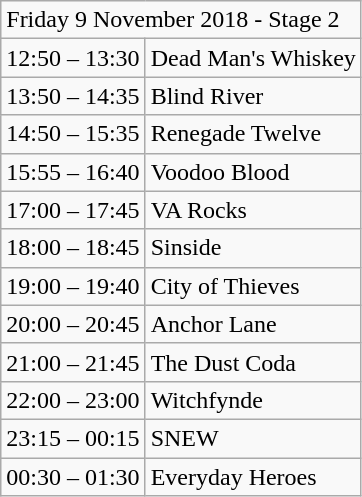<table class="wikitable">
<tr>
<td colspan="2">Friday 9 November 2018 - Stage 2</td>
</tr>
<tr>
<td>12:50 – 13:30</td>
<td>Dead Man's Whiskey</td>
</tr>
<tr>
<td>13:50 – 14:35</td>
<td>Blind River</td>
</tr>
<tr>
<td>14:50 – 15:35</td>
<td>Renegade Twelve</td>
</tr>
<tr>
<td>15:55 – 16:40</td>
<td>Voodoo Blood</td>
</tr>
<tr>
<td>17:00 – 17:45</td>
<td>VA Rocks</td>
</tr>
<tr>
<td>18:00 – 18:45</td>
<td>Sinside</td>
</tr>
<tr>
<td>19:00 – 19:40</td>
<td>City of Thieves</td>
</tr>
<tr>
<td>20:00 – 20:45</td>
<td>Anchor Lane</td>
</tr>
<tr>
<td>21:00 – 21:45</td>
<td>The Dust Coda</td>
</tr>
<tr>
<td>22:00 – 23:00</td>
<td>Witchfynde</td>
</tr>
<tr>
<td>23:15 – 00:15</td>
<td>SNEW</td>
</tr>
<tr>
<td>00:30 – 01:30</td>
<td>Everyday Heroes</td>
</tr>
</table>
